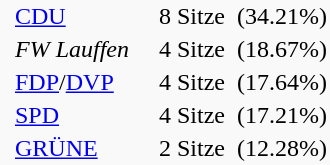<table style="background:#aaaaaa" cellpadding="2" cellspacing="0">
<tr bgcolor="#f9f9f9">
<td> </td>
<td><a href='#'>CDU</a></td>
<td align=right>    8 Sitze</td>
<td align=right> (34.21%)</td>
</tr>
<tr bgcolor="#f9f9f9">
<td> </td>
<td><em>FW Lauffen</em></td>
<td align=right>    4 Sitze</td>
<td align=right> (18.67%)</td>
</tr>
<tr bgcolor="#f9f9f9">
<td> </td>
<td><a href='#'>FDP</a>/<a href='#'>DVP</a></td>
<td align=right>    4 Sitze</td>
<td align=right> (17.64%)</td>
</tr>
<tr bgcolor="#f9f9f9">
<td> </td>
<td><a href='#'>SPD</a></td>
<td align=right>    4 Sitze</td>
<td align=right> (17.21%)</td>
</tr>
<tr bgcolor="#f9f9f9">
<td> </td>
<td><a href='#'>GRÜNE</a></td>
<td align=right>    2 Sitze</td>
<td align=right> (12.28%)</td>
</tr>
</table>
